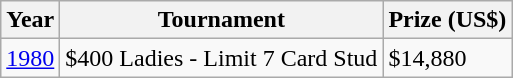<table class="wikitable">
<tr>
<th>Year</th>
<th>Tournament</th>
<th>Prize (US$)</th>
</tr>
<tr>
<td><a href='#'>1980</a></td>
<td>$400 Ladies - Limit 7 Card Stud</td>
<td>$14,880</td>
</tr>
</table>
